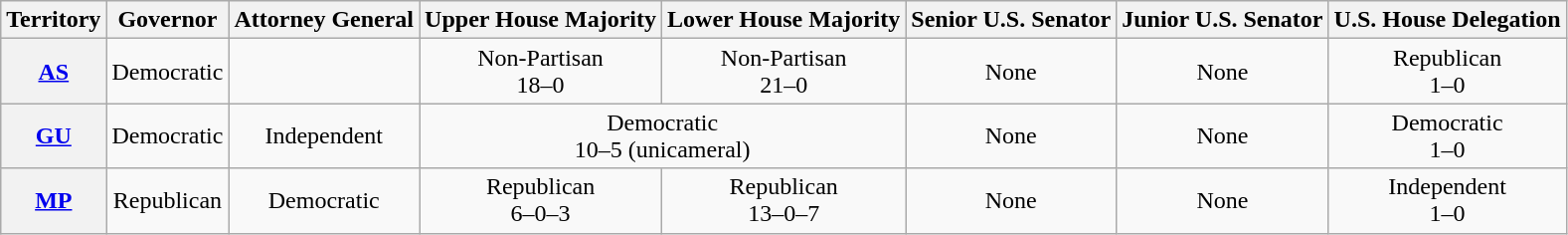<table class="wikitable">
<tr align=center>
<th>Territory</th>
<th>Governor</th>
<th>Attorney General</th>
<th>Upper House Majority</th>
<th>Lower House Majority</th>
<th>Senior U.S. Senator</th>
<th>Junior U.S. Senator</th>
<th>U.S. House Delegation</th>
</tr>
<tr align=center>
<th nowrap><a href='#'>AS</a></th>
<td>Democratic</td>
<td></td>
<td>Non-Partisan<br>18–0</td>
<td>Non-Partisan<br>21–0</td>
<td None>None</td>
<td None>None</td>
<td>Republican<br>1–0</td>
</tr>
<tr align=center>
<th nowrap><a href='#'>GU</a></th>
<td>Democratic</td>
<td>Independent</td>
<td colspan="2">Democratic<br>10–5 (unicameral)</td>
<td>None</td>
<td>None</td>
<td>Democratic<br>1–0</td>
</tr>
<tr align=center>
<th nowrap><a href='#'>MP</a></th>
<td>Republican</td>
<td>Democratic</td>
<td>Republican<br>6–0–3</td>
<td>Republican<br>13–0–7</td>
<td>None</td>
<td>None</td>
<td>Independent<br>1–0</td>
</tr>
</table>
